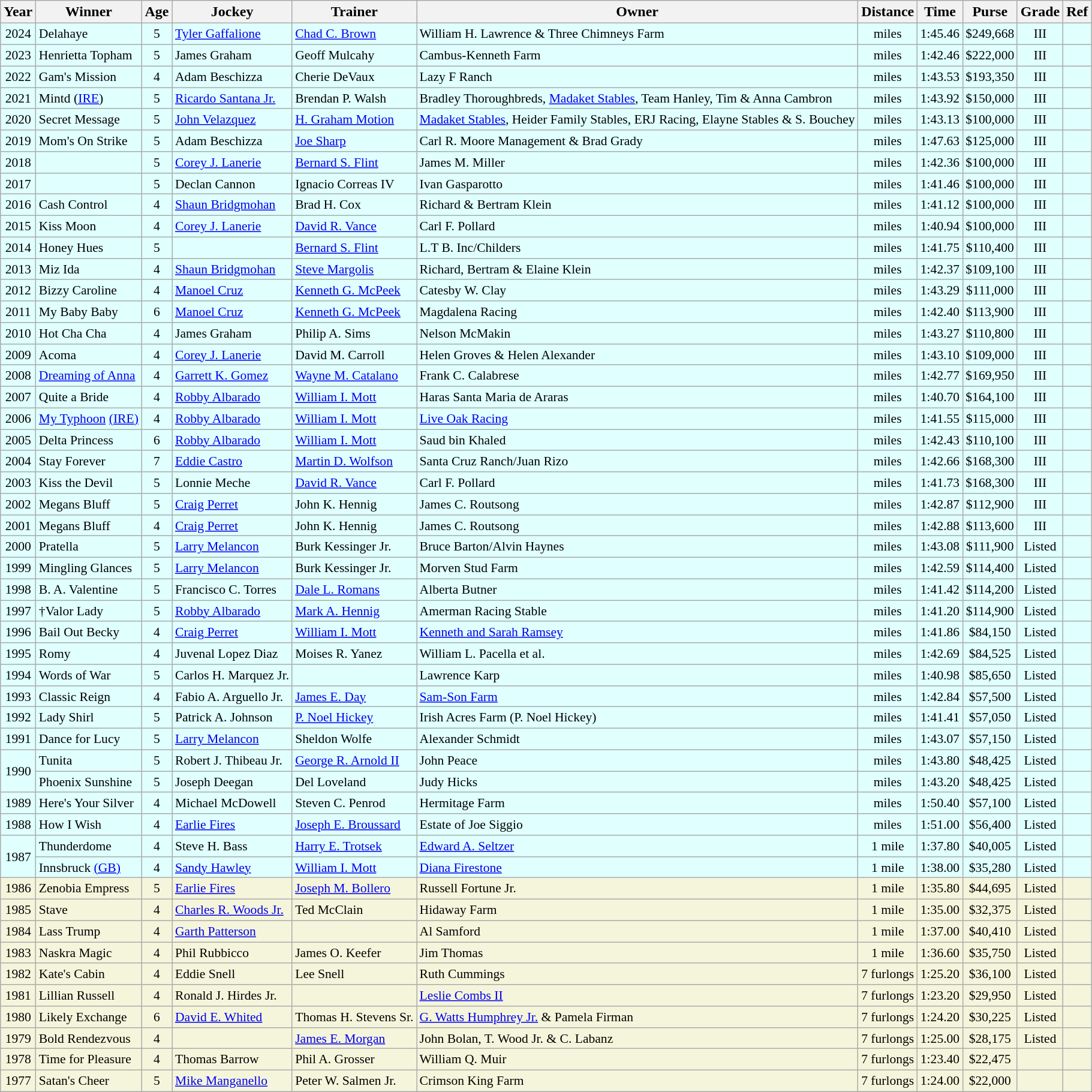<table class="wikitable sortable">
<tr>
<th>Year</th>
<th>Winner</th>
<th>Age</th>
<th>Jockey</th>
<th>Trainer</th>
<th>Owner</th>
<th>Distance</th>
<th>Time</th>
<th>Purse</th>
<th>Grade</th>
<th>Ref</th>
</tr>
<tr style="font-size:90%; background-color:lightcyan">
<td align=center>2024</td>
<td>Delahaye</td>
<td align=center>5</td>
<td><a href='#'>Tyler Gaffalione</a></td>
<td><a href='#'>Chad C. Brown</a></td>
<td>William H. Lawrence & Three Chimneys Farm</td>
<td align=center> miles</td>
<td align=center>1:45.46</td>
<td align=center>$249,668</td>
<td align=center>III</td>
<td></td>
</tr>
<tr style="font-size:90%; background-color:lightcyan">
<td align=center>2023</td>
<td>Henrietta Topham</td>
<td align=center>5</td>
<td>James Graham</td>
<td>Geoff Mulcahy</td>
<td>Cambus-Kenneth Farm</td>
<td align=center> miles</td>
<td align=center>1:42.46</td>
<td align=center>$222,000</td>
<td align=center>III</td>
<td></td>
</tr>
<tr style="font-size:90%; background-color:lightcyan">
<td align=center>2022</td>
<td>Gam's Mission</td>
<td align=center>4</td>
<td>Adam Beschizza</td>
<td>Cherie DeVaux</td>
<td>Lazy F Ranch</td>
<td align=center> miles</td>
<td align=center>1:43.53</td>
<td align=center>$193,350</td>
<td align=center>III</td>
<td></td>
</tr>
<tr style="font-size:90%; background-color:lightcyan">
<td align=center>2021</td>
<td>Mintd (<a href='#'>IRE</a>)</td>
<td align=center>5</td>
<td><a href='#'>Ricardo Santana Jr.</a></td>
<td>Brendan P. Walsh</td>
<td>Bradley Thoroughbreds, <a href='#'>Madaket Stables</a>, Team Hanley, Tim & Anna Cambron</td>
<td align=center> miles</td>
<td align=center>1:43.92</td>
<td align=center>$150,000</td>
<td align=center>III</td>
<td></td>
</tr>
<tr style="font-size:90%; background-color:lightcyan">
<td align=center>2020</td>
<td>Secret Message</td>
<td align=center>5</td>
<td><a href='#'>John Velazquez</a></td>
<td><a href='#'>H. Graham Motion</a></td>
<td><a href='#'>Madaket Stables</a>, Heider Family Stables, ERJ Racing, Elayne Stables & S. Bouchey</td>
<td align=center> miles</td>
<td align=center>1:43.13</td>
<td align=center>$100,000</td>
<td align=center>III</td>
<td></td>
</tr>
<tr style="font-size:90%; background-color:lightcyan">
<td align=center>2019</td>
<td>Mom's On Strike</td>
<td align=center>5</td>
<td>Adam Beschizza</td>
<td><a href='#'>Joe Sharp</a></td>
<td>Carl R. Moore Management & Brad Grady</td>
<td align=center> miles</td>
<td align=center>1:47.63</td>
<td align=center>$125,000</td>
<td align=center>III</td>
<td></td>
</tr>
<tr style="font-size:90%; background-color:lightcyan">
<td align=center>2018</td>
<td></td>
<td align=center>5</td>
<td><a href='#'>Corey J. Lanerie</a></td>
<td><a href='#'>Bernard S. Flint</a></td>
<td>James M. Miller</td>
<td align=center> miles</td>
<td align=center>1:42.36</td>
<td align=center>$100,000</td>
<td align=center>III</td>
<td></td>
</tr>
<tr style="font-size:90%; background-color:lightcyan">
<td align=center>2017</td>
<td></td>
<td align=center>5</td>
<td>Declan Cannon</td>
<td>Ignacio Correas IV</td>
<td>Ivan Gasparotto</td>
<td align=center> miles</td>
<td align=center>1:41.46</td>
<td align=center>$100,000</td>
<td align=center>III</td>
<td></td>
</tr>
<tr style="font-size:90%; background-color:lightcyan">
<td align=center>2016</td>
<td>Cash Control</td>
<td align=center>4</td>
<td><a href='#'>Shaun Bridgmohan</a></td>
<td>Brad H. Cox</td>
<td>Richard & Bertram Klein</td>
<td align=center> miles</td>
<td align=center>1:41.12</td>
<td align=center>$100,000</td>
<td align=center>III</td>
<td></td>
</tr>
<tr style="font-size:90%; background-color:lightcyan">
<td align=center>2015</td>
<td>Kiss Moon</td>
<td align=center>4</td>
<td><a href='#'>Corey J. Lanerie</a></td>
<td><a href='#'>David R. Vance</a></td>
<td>Carl F. Pollard</td>
<td align=center> miles</td>
<td align=center>1:40.94</td>
<td align=center>$100,000</td>
<td align=center>III</td>
<td></td>
</tr>
<tr style="font-size:90%; background-color:lightcyan">
<td align=center>2014</td>
<td>Honey Hues</td>
<td align=center>5</td>
<td></td>
<td><a href='#'>Bernard S. Flint</a></td>
<td>L.T B. Inc/Childers</td>
<td align=center> miles</td>
<td align=center>1:41.75</td>
<td align=center>$110,400</td>
<td align=center>III</td>
<td></td>
</tr>
<tr style="font-size:90%; background-color:lightcyan">
<td align=center>2013</td>
<td>Miz Ida</td>
<td align=center>4</td>
<td><a href='#'>Shaun Bridgmohan</a></td>
<td><a href='#'>Steve Margolis</a></td>
<td>Richard, Bertram & Elaine Klein</td>
<td align=center> miles</td>
<td align=center>1:42.37</td>
<td align=center>$109,100</td>
<td align=center>III</td>
<td></td>
</tr>
<tr style="font-size:90%; background-color:lightcyan">
<td align=center>2012</td>
<td>Bizzy Caroline</td>
<td align=center>4</td>
<td><a href='#'>Manoel Cruz</a></td>
<td><a href='#'>Kenneth G. McPeek</a></td>
<td>Catesby W. Clay</td>
<td align=center> miles</td>
<td align=center>1:43.29</td>
<td align=center>$111,000</td>
<td align=center>III</td>
<td></td>
</tr>
<tr style="font-size:90%; background-color:lightcyan">
<td align=center>2011</td>
<td>My Baby Baby</td>
<td align=center>6</td>
<td><a href='#'>Manoel Cruz</a></td>
<td><a href='#'>Kenneth G. McPeek</a></td>
<td>Magdalena Racing</td>
<td align=center> miles</td>
<td align=center>1:42.40</td>
<td align=center>$113,900</td>
<td align=center>III</td>
<td></td>
</tr>
<tr style="font-size:90%; background-color:lightcyan">
<td align=center>2010</td>
<td>Hot Cha Cha</td>
<td align=center>4</td>
<td>James Graham</td>
<td>Philip A. Sims</td>
<td>Nelson McMakin</td>
<td align=center> miles</td>
<td align=center>1:43.27</td>
<td align=center>$110,800</td>
<td align=center>III</td>
<td></td>
</tr>
<tr style="font-size:90%; background-color:lightcyan">
<td align=center>2009</td>
<td>Acoma</td>
<td align=center>4</td>
<td><a href='#'>Corey J. Lanerie</a></td>
<td>David M. Carroll</td>
<td>Helen Groves & Helen Alexander</td>
<td align=center> miles</td>
<td align=center>1:43.10</td>
<td align=center>$109,000</td>
<td align=center>III</td>
<td></td>
</tr>
<tr style="font-size:90%; background-color:lightcyan">
<td align=center>2008</td>
<td><a href='#'>Dreaming of Anna</a></td>
<td align=center>4</td>
<td><a href='#'>Garrett K. Gomez</a></td>
<td><a href='#'>Wayne M. Catalano</a></td>
<td>Frank C. Calabrese</td>
<td align=center> miles</td>
<td align=center>1:42.77</td>
<td align=center>$169,950</td>
<td align=center>III</td>
<td></td>
</tr>
<tr style="font-size:90%; background-color:lightcyan">
<td align=center>2007</td>
<td>Quite a Bride</td>
<td align=center>4</td>
<td><a href='#'>Robby Albarado</a></td>
<td><a href='#'>William I. Mott</a></td>
<td>Haras Santa Maria de Araras</td>
<td align=center> miles</td>
<td align=center>1:40.70</td>
<td align=center>$164,100</td>
<td align=center>III</td>
<td></td>
</tr>
<tr style="font-size:90%; background-color:lightcyan">
<td align=center>2006</td>
<td><a href='#'>My Typhoon</a> <a href='#'>(IRE)</a></td>
<td align=center>4</td>
<td><a href='#'>Robby Albarado</a></td>
<td><a href='#'>William I. Mott</a></td>
<td><a href='#'>Live Oak Racing</a></td>
<td align=center> miles</td>
<td align=center>1:41.55</td>
<td align=center>$115,000</td>
<td align=center>III</td>
<td></td>
</tr>
<tr style="font-size:90%; background-color:lightcyan">
<td align=center>2005</td>
<td>Delta Princess</td>
<td align=center>6</td>
<td><a href='#'>Robby Albarado</a></td>
<td><a href='#'>William I. Mott</a></td>
<td>Saud bin Khaled</td>
<td align=center> miles</td>
<td align=center>1:42.43</td>
<td align=center>$110,100</td>
<td align=center>III</td>
<td></td>
</tr>
<tr style="font-size:90%; background-color:lightcyan">
<td align=center>2004</td>
<td>Stay Forever</td>
<td align=center>7</td>
<td><a href='#'>Eddie Castro</a></td>
<td><a href='#'>Martin D. Wolfson</a></td>
<td>Santa Cruz Ranch/Juan Rizo</td>
<td align=center> miles</td>
<td align=center>1:42.66</td>
<td align=center>$168,300</td>
<td align=center>III</td>
<td></td>
</tr>
<tr style="font-size:90%; background-color:lightcyan">
<td align=center>2003</td>
<td>Kiss the Devil</td>
<td align=center>5</td>
<td>Lonnie Meche</td>
<td><a href='#'>David R. Vance</a></td>
<td>Carl F. Pollard</td>
<td align=center> miles</td>
<td align=center>1:41.73</td>
<td align=center>$168,300</td>
<td align=center>III</td>
<td></td>
</tr>
<tr style="font-size:90%; background-color:lightcyan">
<td align=center>2002</td>
<td>Megans Bluff</td>
<td align=center>5</td>
<td><a href='#'>Craig Perret</a></td>
<td>John K. Hennig</td>
<td>James C. Routsong</td>
<td align=center> miles</td>
<td align=center>1:42.87</td>
<td align=center>$112,900</td>
<td align=center>III</td>
<td></td>
</tr>
<tr style="font-size:90%; background-color:lightcyan">
<td align=center>2001</td>
<td>Megans Bluff</td>
<td align=center>4</td>
<td><a href='#'>Craig Perret</a></td>
<td>John K. Hennig</td>
<td>James C. Routsong</td>
<td align=center> miles</td>
<td align=center>1:42.88</td>
<td align=center>$113,600</td>
<td align=center>III</td>
<td></td>
</tr>
<tr style="font-size:90%; background-color:lightcyan">
<td align=center>2000</td>
<td>Pratella</td>
<td align=center>5</td>
<td><a href='#'>Larry Melancon</a></td>
<td>Burk Kessinger Jr.</td>
<td>Bruce Barton/Alvin Haynes</td>
<td align=center> miles</td>
<td align=center>1:43.08</td>
<td align=center>$111,900</td>
<td align=center>Listed</td>
<td></td>
</tr>
<tr style="font-size:90%; background-color:lightcyan">
<td align=center>1999</td>
<td>Mingling Glances</td>
<td align=center>5</td>
<td><a href='#'>Larry Melancon</a></td>
<td>Burk Kessinger Jr.</td>
<td>Morven Stud Farm</td>
<td align=center> miles</td>
<td align=center>1:42.59</td>
<td align=center>$114,400</td>
<td align=center>Listed</td>
<td></td>
</tr>
<tr style="font-size:90%; background-color:lightcyan">
<td align=center>1998</td>
<td>B. A. Valentine</td>
<td align=center>5</td>
<td>Francisco C. Torres</td>
<td><a href='#'>Dale L. Romans</a></td>
<td>Alberta Butner</td>
<td align=center> miles</td>
<td align=center>1:41.42</td>
<td align=center>$114,200</td>
<td align=center>Listed</td>
<td></td>
</tr>
<tr style="font-size:90%; background-color:lightcyan">
<td align=center>1997</td>
<td>†Valor Lady</td>
<td align=center>5</td>
<td><a href='#'>Robby Albarado</a></td>
<td><a href='#'>Mark A. Hennig</a></td>
<td>Amerman Racing Stable</td>
<td align=center> miles</td>
<td align=center>1:41.20</td>
<td align=center>$114,900</td>
<td align=center>Listed</td>
<td></td>
</tr>
<tr style="font-size:90%; background-color:lightcyan">
<td align=center>1996</td>
<td>Bail Out Becky</td>
<td align=center>4</td>
<td><a href='#'>Craig Perret</a></td>
<td><a href='#'>William I. Mott</a></td>
<td><a href='#'>Kenneth and Sarah Ramsey</a></td>
<td align=center> miles</td>
<td align=center>1:41.86</td>
<td align=center>$84,150</td>
<td align=center>Listed</td>
<td></td>
</tr>
<tr style="font-size:90%; background-color:lightcyan">
<td align=center>1995</td>
<td>Romy</td>
<td align=center>4</td>
<td>Juvenal Lopez Diaz</td>
<td>Moises R. Yanez</td>
<td>William L. Pacella et al.</td>
<td align=center> miles</td>
<td align=center>1:42.69</td>
<td align=center>$84,525</td>
<td align=center>Listed</td>
<td></td>
</tr>
<tr style="font-size:90%; background-color:lightcyan">
<td align=center>1994</td>
<td>Words of War</td>
<td align=center>5</td>
<td>Carlos H. Marquez Jr.</td>
<td></td>
<td>Lawrence Karp</td>
<td align=center> miles</td>
<td align=center>1:40.98</td>
<td align=center>$85,650</td>
<td align=center>Listed</td>
<td></td>
</tr>
<tr style="font-size:90%; background-color:lightcyan">
<td align=center>1993</td>
<td>Classic Reign</td>
<td align=center>4</td>
<td>Fabio A. Arguello Jr.</td>
<td><a href='#'>James E. Day</a></td>
<td><a href='#'>Sam-Son Farm</a></td>
<td align=center> miles</td>
<td align=center>1:42.84</td>
<td align=center>$57,500</td>
<td align=center>Listed</td>
<td></td>
</tr>
<tr style="font-size:90%; background-color:lightcyan">
<td align=center>1992</td>
<td>Lady Shirl</td>
<td align=center>5</td>
<td>Patrick A. Johnson</td>
<td><a href='#'>P. Noel Hickey</a></td>
<td>Irish Acres Farm (P. Noel Hickey)</td>
<td align=center> miles</td>
<td align=center>1:41.41</td>
<td align=center>$57,050</td>
<td align=center>Listed</td>
<td></td>
</tr>
<tr style="font-size:90%; background-color:lightcyan">
<td align=center>1991</td>
<td>Dance for Lucy</td>
<td align=center>5</td>
<td><a href='#'>Larry Melancon</a></td>
<td>Sheldon Wolfe</td>
<td>Alexander Schmidt</td>
<td align=center> miles</td>
<td align=center>1:43.07</td>
<td align=center>$57,150</td>
<td align=center>Listed</td>
<td></td>
</tr>
<tr style="font-size:90%; background-color:lightcyan">
<td align=center rowspan=2>1990</td>
<td>Tunita</td>
<td align=center>5</td>
<td>Robert J. Thibeau Jr.</td>
<td><a href='#'>George R. Arnold II</a></td>
<td>John Peace</td>
<td align=center> miles</td>
<td align=center>1:43.80</td>
<td align=center>$48,425</td>
<td align=center>Listed</td>
<td></td>
</tr>
<tr style="font-size:90%; background-color:lightcyan">
<td>Phoenix Sunshine</td>
<td align=center>5</td>
<td>Joseph Deegan</td>
<td>Del Loveland</td>
<td>Judy Hicks</td>
<td align=center> miles</td>
<td align=center>1:43.20</td>
<td align=center>$48,425</td>
<td align=center>Listed</td>
<td></td>
</tr>
<tr style="font-size:90%; background-color:lightcyan">
<td align=center>1989</td>
<td>Here's Your Silver</td>
<td align=center>4</td>
<td>Michael McDowell</td>
<td>Steven C. Penrod</td>
<td>Hermitage Farm</td>
<td align=center> miles</td>
<td align=center>1:50.40</td>
<td align=center>$57,100</td>
<td align=center>Listed</td>
<td></td>
</tr>
<tr style="font-size:90%; background-color:lightcyan">
<td align=center>1988</td>
<td>How I Wish</td>
<td align=center>4</td>
<td><a href='#'>Earlie Fires</a></td>
<td><a href='#'>Joseph E. Broussard</a></td>
<td>Estate of Joe Siggio</td>
<td align=center> miles</td>
<td align=center>1:51.00</td>
<td align=center>$56,400</td>
<td align=center>Listed</td>
<td></td>
</tr>
<tr style="font-size:90%; background-color:lightcyan">
<td align=center rowspan=2>1987</td>
<td>Thunderdome</td>
<td align=center>4</td>
<td>Steve H. Bass</td>
<td><a href='#'>Harry E. Trotsek</a></td>
<td><a href='#'>Edward A. Seltzer</a></td>
<td align=center>1 mile</td>
<td align=center>1:37.80</td>
<td align=center>$40,005</td>
<td align=center>Listed</td>
<td></td>
</tr>
<tr style="font-size:90%; background-color:lightcyan">
<td>Innsbruck <a href='#'>(GB)</a></td>
<td align=center>4</td>
<td><a href='#'>Sandy Hawley</a></td>
<td><a href='#'>William I. Mott</a></td>
<td><a href='#'>Diana Firestone</a></td>
<td align=center>1 mile</td>
<td align=center>1:38.00</td>
<td align=center>$35,280</td>
<td align=center>Listed</td>
<td></td>
</tr>
<tr style="font-size:90%; background-color:beige">
<td align=center>1986</td>
<td>Zenobia Empress</td>
<td align=center>5</td>
<td><a href='#'>Earlie Fires</a></td>
<td><a href='#'>Joseph M. Bollero</a></td>
<td>Russell Fortune Jr.</td>
<td align=center>1 mile</td>
<td align=center>1:35.80</td>
<td align=center>$44,695</td>
<td align=center>Listed</td>
<td></td>
</tr>
<tr style="font-size:90%; background-color:beige">
<td align=center>1985</td>
<td>Stave</td>
<td align=center>4</td>
<td><a href='#'>Charles R. Woods Jr.</a></td>
<td>Ted McClain</td>
<td>Hidaway Farm</td>
<td align=center>1 mile</td>
<td align=center>1:35.00</td>
<td align=center>$32,375</td>
<td align=center>Listed</td>
<td></td>
</tr>
<tr style="font-size:90%; background-color:beige">
<td align=center>1984</td>
<td>Lass Trump</td>
<td align=center>4</td>
<td><a href='#'>Garth Patterson</a></td>
<td></td>
<td>Al Samford</td>
<td align=center>1 mile</td>
<td align=center>1:37.00</td>
<td align=center>$40,410</td>
<td align=center>Listed</td>
<td></td>
</tr>
<tr style="font-size:90%; background-color:beige">
<td align=center>1983</td>
<td>Naskra Magic</td>
<td align=center>4</td>
<td>Phil Rubbicco</td>
<td>James O. Keefer</td>
<td>Jim Thomas</td>
<td align=center>1 mile</td>
<td align=center>1:36.60</td>
<td align=center>$35,750</td>
<td align=center>Listed</td>
<td></td>
</tr>
<tr style="font-size:90%; background-color:beige">
<td align=center>1982</td>
<td>Kate's Cabin</td>
<td align=center>4</td>
<td>Eddie Snell</td>
<td>Lee Snell</td>
<td>Ruth Cummings</td>
<td align=center>7 furlongs</td>
<td align=center>1:25.20</td>
<td align=center>$36,100</td>
<td align=center>Listed</td>
<td></td>
</tr>
<tr style="font-size:90%; background-color:beige">
<td align=center>1981</td>
<td>Lillian Russell</td>
<td align=center>4</td>
<td>Ronald J. Hirdes Jr.</td>
<td></td>
<td><a href='#'>Leslie Combs II</a></td>
<td align=center>7 furlongs</td>
<td align=center>1:23.20</td>
<td align=center>$29,950</td>
<td align=center>Listed</td>
<td></td>
</tr>
<tr style="font-size:90%; background-color:beige">
<td align=center>1980</td>
<td>Likely Exchange</td>
<td align=center>6</td>
<td><a href='#'>David E. Whited</a></td>
<td>Thomas H. Stevens Sr.</td>
<td><a href='#'>G. Watts Humphrey Jr.</a> & Pamela Firman</td>
<td align=center>7 furlongs</td>
<td align=center>1:24.20</td>
<td align=center>$30,225</td>
<td align=center>Listed</td>
<td></td>
</tr>
<tr style="font-size:90%; background-color:beige">
<td align=center>1979</td>
<td>Bold Rendezvous</td>
<td align=center>4</td>
<td></td>
<td><a href='#'>James E. Morgan</a></td>
<td>John Bolan, T. Wood Jr. & C. Labanz</td>
<td align=center>7 furlongs</td>
<td align=center>1:25.00</td>
<td align=center>$28,175</td>
<td align=center>Listed</td>
<td></td>
</tr>
<tr style="font-size:90%; background-color:beige">
<td align=center>1978</td>
<td>Time for Pleasure</td>
<td align=center>4</td>
<td>Thomas Barrow</td>
<td>Phil A. Grosser</td>
<td>William Q. Muir</td>
<td align=center>7 furlongs</td>
<td align=center>1:23.40</td>
<td align=center>$22,475</td>
<td align=center></td>
<td></td>
</tr>
<tr style="font-size:90%; background-color:beige">
<td align=center>1977</td>
<td>Satan's Cheer</td>
<td align=center>5</td>
<td><a href='#'>Mike Manganello</a></td>
<td>Peter W. Salmen Jr.</td>
<td>Crimson King Farm</td>
<td align=center>7 furlongs</td>
<td align=center>1:24.00</td>
<td align=center>$22,000</td>
<td align=center></td>
<td></td>
</tr>
</table>
